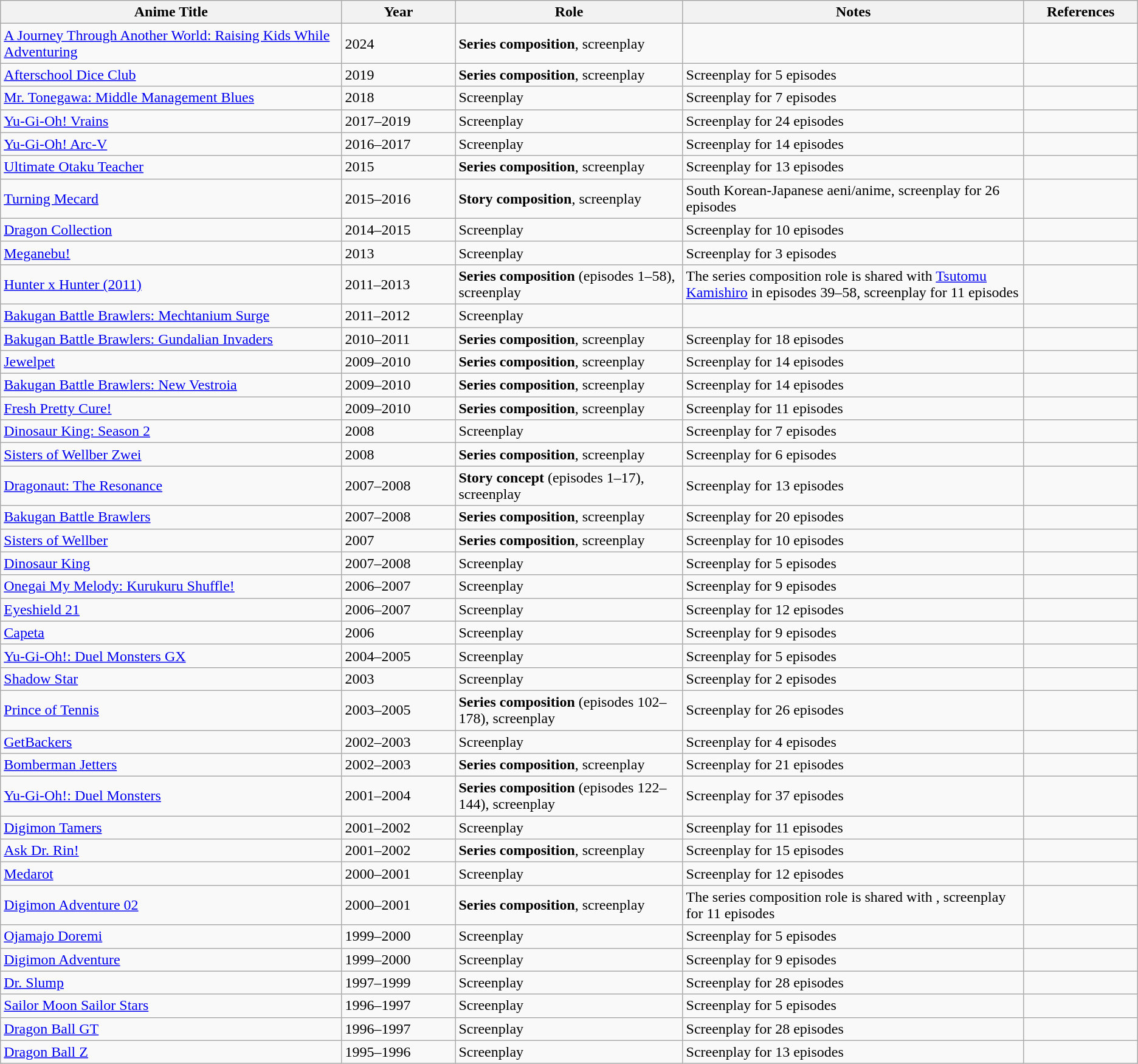<table class="wikitable sortable">
<tr>
<th style="width: 30%;">Anime Title</th>
<th style="width: 10%;">Year</th>
<th style="width: 20%;">Role</th>
<th style="width: 30%;">Notes</th>
<th style="width: 10%;">References</th>
</tr>
<tr>
<td><a href='#'>A Journey Through Another World: Raising Kids While Adventuring</a></td>
<td>2024</td>
<td><strong>Series composition</strong>, screenplay</td>
<td></td>
<td></td>
</tr>
<tr>
<td><a href='#'>Afterschool Dice Club</a></td>
<td>2019</td>
<td><strong>Series composition</strong>, screenplay</td>
<td>Screenplay for 5 episodes</td>
<td></td>
</tr>
<tr>
<td><a href='#'>Mr. Tonegawa: Middle Management Blues</a></td>
<td>2018</td>
<td>Screenplay</td>
<td>Screenplay for 7 episodes</td>
<td></td>
</tr>
<tr>
<td><a href='#'>Yu-Gi-Oh! Vrains</a></td>
<td>2017–2019</td>
<td>Screenplay</td>
<td>Screenplay for 24 episodes</td>
<td></td>
</tr>
<tr>
<td><a href='#'>Yu-Gi-Oh! Arc-V</a></td>
<td>2016–2017</td>
<td>Screenplay</td>
<td>Screenplay for 14 episodes</td>
<td></td>
</tr>
<tr>
<td><a href='#'>Ultimate Otaku Teacher</a></td>
<td>2015</td>
<td><strong>Series composition</strong>, screenplay</td>
<td>Screenplay for 13 episodes</td>
<td></td>
</tr>
<tr>
<td><a href='#'>Turning Mecard</a></td>
<td>2015–2016</td>
<td><strong>Story composition</strong>, screenplay</td>
<td>South Korean-Japanese aeni/anime, screenplay for 26 episodes</td>
<td></td>
</tr>
<tr>
<td><a href='#'>Dragon Collection</a></td>
<td>2014–2015</td>
<td>Screenplay</td>
<td>Screenplay for 10 episodes</td>
<td></td>
</tr>
<tr>
<td><a href='#'>Meganebu!</a></td>
<td>2013</td>
<td>Screenplay</td>
<td>Screenplay for 3 episodes</td>
<td></td>
</tr>
<tr>
<td><a href='#'>Hunter x Hunter (2011)</a></td>
<td>2011–2013</td>
<td><strong>Series composition</strong> (episodes 1–58), screenplay</td>
<td>The series composition role is shared with <a href='#'>Tsutomu Kamishiro</a> in episodes 39–58, screenplay for 11 episodes</td>
<td></td>
</tr>
<tr>
<td><a href='#'>Bakugan Battle Brawlers: Mechtanium Surge</a></td>
<td>2011–2012</td>
<td>Screenplay</td>
<td></td>
<td></td>
</tr>
<tr>
<td><a href='#'>Bakugan Battle Brawlers: Gundalian Invaders</a></td>
<td>2010–2011</td>
<td><strong>Series composition</strong>, screenplay</td>
<td>Screenplay for 18 episodes</td>
<td></td>
</tr>
<tr>
<td><a href='#'>Jewelpet</a></td>
<td>2009–2010</td>
<td><strong>Series composition</strong>, screenplay</td>
<td>Screenplay for 14 episodes</td>
<td></td>
</tr>
<tr>
<td><a href='#'>Bakugan Battle Brawlers: New Vestroia</a></td>
<td>2009–2010</td>
<td><strong>Series composition</strong>, screenplay</td>
<td>Screenplay for 14 episodes</td>
<td></td>
</tr>
<tr>
<td><a href='#'>Fresh Pretty Cure!</a></td>
<td>2009–2010</td>
<td><strong>Series composition</strong>, screenplay</td>
<td>Screenplay for 11 episodes</td>
<td></td>
</tr>
<tr>
<td><a href='#'>Dinosaur King: Season 2</a></td>
<td>2008</td>
<td>Screenplay</td>
<td>Screenplay for 7 episodes</td>
<td></td>
</tr>
<tr>
<td><a href='#'>Sisters of Wellber Zwei</a></td>
<td>2008</td>
<td><strong>Series composition</strong>, screenplay</td>
<td>Screenplay for 6 episodes</td>
<td></td>
</tr>
<tr>
<td><a href='#'>Dragonaut: The Resonance</a></td>
<td>2007–2008</td>
<td><strong>Story concept</strong> (episodes 1–17), screenplay</td>
<td>Screenplay for 13 episodes</td>
<td></td>
</tr>
<tr>
<td><a href='#'>Bakugan Battle Brawlers</a></td>
<td>2007–2008</td>
<td><strong>Series composition</strong>, screenplay</td>
<td>Screenplay for 20 episodes</td>
<td></td>
</tr>
<tr>
<td><a href='#'>Sisters of Wellber</a></td>
<td>2007</td>
<td><strong>Series composition</strong>, screenplay</td>
<td>Screenplay for 10 episodes</td>
<td></td>
</tr>
<tr>
<td><a href='#'>Dinosaur King</a></td>
<td>2007–2008</td>
<td>Screenplay</td>
<td>Screenplay for 5 episodes</td>
<td></td>
</tr>
<tr>
<td><a href='#'>Onegai My Melody: Kurukuru Shuffle!</a></td>
<td>2006–2007</td>
<td>Screenplay</td>
<td>Screenplay for 9 episodes</td>
<td></td>
</tr>
<tr>
<td><a href='#'>Eyeshield 21</a></td>
<td>2006–2007</td>
<td>Screenplay</td>
<td>Screenplay for 12 episodes</td>
<td></td>
</tr>
<tr>
<td><a href='#'>Capeta</a></td>
<td>2006</td>
<td>Screenplay</td>
<td>Screenplay for 9 episodes</td>
<td></td>
</tr>
<tr>
<td><a href='#'>Yu-Gi-Oh!: Duel Monsters GX</a></td>
<td>2004–2005</td>
<td>Screenplay</td>
<td>Screenplay for 5 episodes</td>
<td></td>
</tr>
<tr>
<td><a href='#'>Shadow Star</a></td>
<td>2003</td>
<td>Screenplay</td>
<td>Screenplay for 2 episodes</td>
<td></td>
</tr>
<tr>
<td><a href='#'>Prince of Tennis</a></td>
<td>2003–2005</td>
<td><strong>Series composition</strong> (episodes 102–178), screenplay</td>
<td>Screenplay for 26 episodes</td>
<td></td>
</tr>
<tr>
<td><a href='#'>GetBackers</a></td>
<td>2002–2003</td>
<td>Screenplay</td>
<td>Screenplay for 4 episodes</td>
<td></td>
</tr>
<tr>
<td><a href='#'>Bomberman Jetters</a></td>
<td>2002–2003</td>
<td><strong>Series composition</strong>, screenplay</td>
<td>Screenplay for 21 episodes</td>
<td></td>
</tr>
<tr>
<td><a href='#'>Yu-Gi-Oh!: Duel Monsters</a></td>
<td>2001–2004</td>
<td><strong>Series composition</strong> (episodes 122–144), screenplay</td>
<td>Screenplay for 37 episodes</td>
<td></td>
</tr>
<tr>
<td><a href='#'>Digimon Tamers</a></td>
<td>2001–2002</td>
<td>Screenplay</td>
<td>Screenplay for 11 episodes</td>
<td></td>
</tr>
<tr>
<td><a href='#'>Ask Dr. Rin!</a></td>
<td>2001–2002</td>
<td><strong>Series composition</strong>, screenplay</td>
<td>Screenplay for 15 episodes</td>
<td></td>
</tr>
<tr>
<td><a href='#'>Medarot</a></td>
<td>2000–2001</td>
<td>Screenplay</td>
<td>Screenplay for 12 episodes</td>
<td></td>
</tr>
<tr>
<td><a href='#'>Digimon Adventure 02</a></td>
<td>2000–2001</td>
<td><strong>Series composition</strong>, screenplay</td>
<td>The series composition role is shared with , screenplay for 11 episodes</td>
<td></td>
</tr>
<tr>
<td><a href='#'>Ojamajo Doremi</a></td>
<td>1999–2000</td>
<td>Screenplay</td>
<td>Screenplay for 5 episodes</td>
<td></td>
</tr>
<tr>
<td><a href='#'>Digimon Adventure</a></td>
<td>1999–2000</td>
<td>Screenplay</td>
<td>Screenplay for 9 episodes</td>
<td></td>
</tr>
<tr>
<td><a href='#'>Dr. Slump</a></td>
<td>1997–1999</td>
<td>Screenplay</td>
<td>Screenplay for 28 episodes</td>
<td></td>
</tr>
<tr>
<td><a href='#'>Sailor Moon Sailor Stars</a></td>
<td>1996–1997</td>
<td>Screenplay</td>
<td>Screenplay for 5 episodes</td>
<td></td>
</tr>
<tr>
<td><a href='#'>Dragon Ball GT</a></td>
<td>1996–1997</td>
<td>Screenplay</td>
<td>Screenplay for 28 episodes</td>
<td></td>
</tr>
<tr>
<td><a href='#'>Dragon Ball Z</a></td>
<td>1995–1996</td>
<td>Screenplay</td>
<td>Screenplay for 13 episodes</td>
<td></td>
</tr>
</table>
